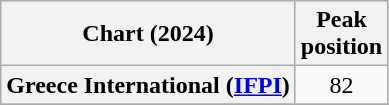<table class="wikitable plainrowheaders" style="text-align:center">
<tr>
<th scope="col">Chart (2024)</th>
<th scope="col">Peak<br>position</th>
</tr>
<tr>
<th scope="row">Greece International (<a href='#'>IFPI</a>)</th>
<td>82</td>
</tr>
<tr>
</tr>
</table>
